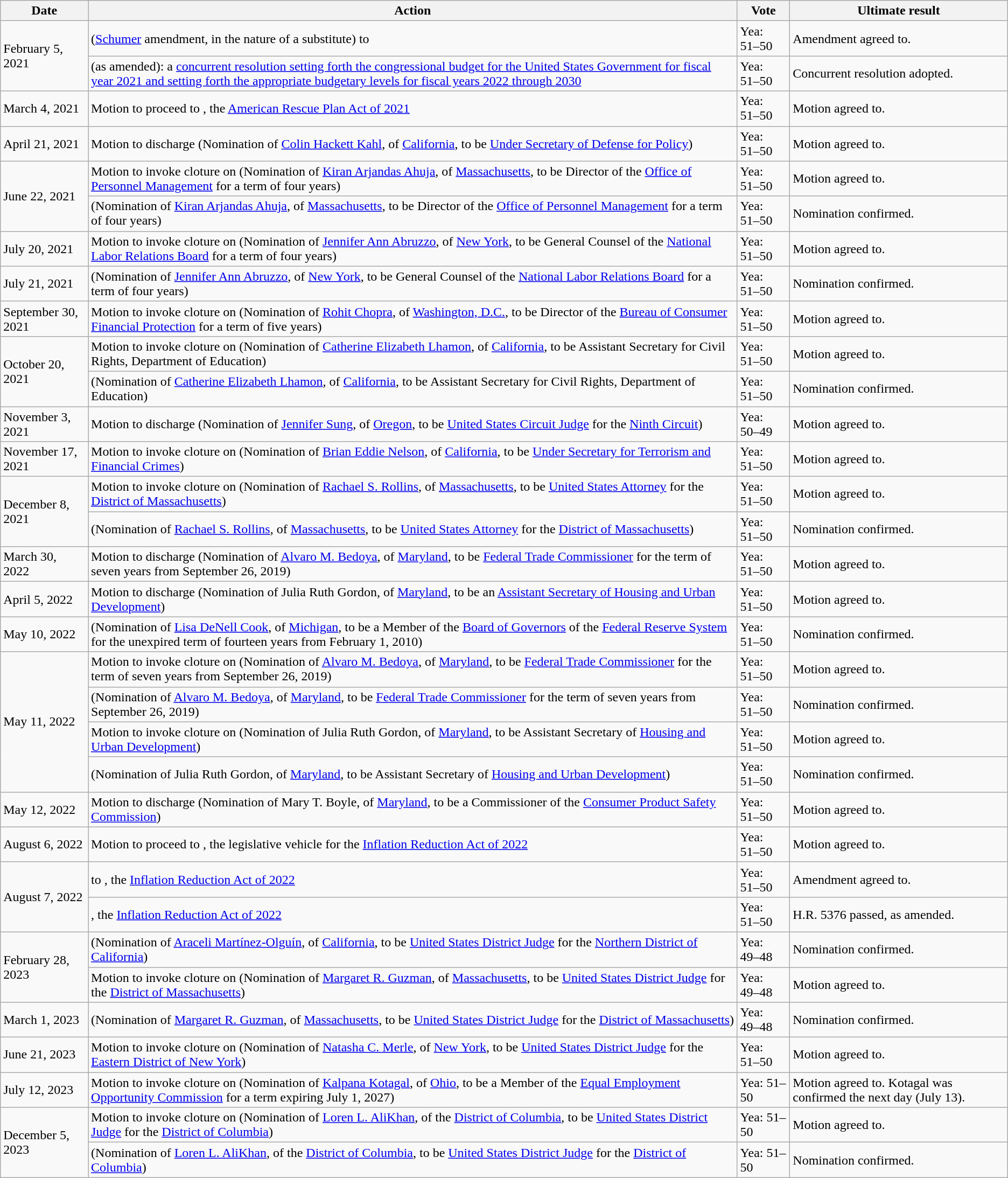<table class=wikitable>
<tr>
<th>Date</th>
<th>Action</th>
<th>Vote</th>
<th>Ultimate result</th>
</tr>
<tr id="Harris">
<td rowspan=2>February 5, 2021</td>
<td> (<a href='#'>Schumer</a> amendment, in the nature of a substitute) to </td>
<td nowrap="nowrap">Yea:<br>51–50</td>
<td>Amendment agreed to.</td>
</tr>
<tr>
<td> (as amended): a <a href='#'>concurrent resolution setting forth the congressional budget for the United States Government for fiscal year 2021 and setting forth the appropriate budgetary levels for fiscal years 2022 through 2030</a></td>
<td nowrap="nowrap">Yea:<br>51–50</td>
<td>Concurrent resolution adopted.</td>
</tr>
<tr>
<td>March 4, 2021</td>
<td>Motion to proceed to , the <a href='#'>American Rescue Plan Act of 2021</a></td>
<td nowrap="nowrap">Yea:<br>51–50</td>
<td>Motion agreed to.</td>
</tr>
<tr>
<td>April 21, 2021</td>
<td>Motion to discharge  (Nomination of <a href='#'>Colin Hackett Kahl</a>, of <a href='#'>California</a>, to be <a href='#'>Under Secretary of Defense for Policy</a>)</td>
<td nowrap="nowrap">Yea:<br>51–50</td>
<td>Motion agreed to.</td>
</tr>
<tr>
<td rowspan=2>June 22, 2021</td>
<td>Motion to invoke cloture on  (Nomination of <a href='#'>Kiran Arjandas Ahuja</a>, of <a href='#'>Massachusetts</a>, to be Director of the <a href='#'>Office of Personnel Management</a> for a term of four years)</td>
<td nowrap="nowrap">Yea:<br>51–50</td>
<td>Motion agreed to.</td>
</tr>
<tr>
<td> (Nomination of <a href='#'>Kiran Arjandas Ahuja</a>, of <a href='#'>Massachusetts</a>, to be Director of the <a href='#'>Office of Personnel Management</a> for a term of four years)</td>
<td nowrap="nowrap">Yea:<br>51–50</td>
<td>Nomination confirmed.</td>
</tr>
<tr>
<td>July 20, 2021</td>
<td>Motion to invoke cloture on  (Nomination of <a href='#'>Jennifer Ann Abruzzo</a>, of <a href='#'>New York</a>, to be General Counsel of the <a href='#'>National Labor Relations Board</a> for a term of four years)</td>
<td nowrap="nowrap">Yea:<br>51–50</td>
<td>Motion agreed to.</td>
</tr>
<tr>
<td>July 21, 2021</td>
<td> (Nomination of <a href='#'>Jennifer Ann Abruzzo</a>, of <a href='#'>New York</a>, to be General Counsel of the <a href='#'>National Labor Relations Board</a> for a term of four years)</td>
<td nowrap="nowrap">Yea:<br>51–50</td>
<td>Nomination confirmed.</td>
</tr>
<tr>
<td>September 30, 2021</td>
<td>Motion to invoke cloture on  (Nomination of <a href='#'>Rohit Chopra</a>, of <a href='#'>Washington, D.C.</a>, to be Director of the <a href='#'>Bureau of Consumer Financial Protection</a> for a term of five years)</td>
<td nowrap="nowrap">Yea:<br>51–50</td>
<td>Motion agreed to.</td>
</tr>
<tr>
<td rowspan=2>October 20, 2021</td>
<td>Motion to invoke cloture on  (Nomination of <a href='#'>Catherine Elizabeth Lhamon</a>, of <a href='#'>California</a>, to be Assistant Secretary for Civil Rights, Department of Education)</td>
<td nowrap="nowrap">Yea:<br>51–50</td>
<td>Motion agreed to.</td>
</tr>
<tr>
<td> (Nomination of <a href='#'>Catherine Elizabeth Lhamon</a>, of <a href='#'>California</a>, to be Assistant Secretary for Civil Rights, Department of Education)</td>
<td nowrap="nowrap">Yea:<br>51–50</td>
<td>Nomination confirmed.</td>
</tr>
<tr>
<td>November 3, 2021</td>
<td>Motion to discharge  (Nomination of <a href='#'>Jennifer Sung</a>, of <a href='#'>Oregon</a>, to be <a href='#'>United States Circuit Judge</a> for the <a href='#'>Ninth Circuit</a>)</td>
<td nowrap="nowrap">Yea:<br>50–49</td>
<td>Motion agreed to.</td>
</tr>
<tr>
<td>November 17, 2021</td>
<td>Motion to invoke cloture on  (Nomination of <a href='#'>Brian Eddie Nelson</a>, of <a href='#'>California</a>, to be <a href='#'>Under Secretary for Terrorism and Financial Crimes</a>)</td>
<td nowrap="nowrap">Yea:<br>51–50</td>
<td>Motion agreed to.</td>
</tr>
<tr>
<td rowspan=2>December 8, 2021</td>
<td>Motion to invoke cloture on  (Nomination of <a href='#'>Rachael S. Rollins</a>, of <a href='#'>Massachusetts</a>, to be <a href='#'>United States Attorney</a> for the <a href='#'>District of Massachusetts</a>)</td>
<td nowrap="nowrap">Yea:<br>51–50</td>
<td>Motion agreed to.</td>
</tr>
<tr>
<td> (Nomination of <a href='#'>Rachael S. Rollins</a>, of <a href='#'>Massachusetts</a>, to be <a href='#'>United States Attorney</a> for the <a href='#'>District of Massachusetts</a>)</td>
<td nowrap="nowrap">Yea:<br>51–50</td>
<td>Nomination confirmed.</td>
</tr>
<tr>
<td>March 30, 2022</td>
<td>Motion to discharge  (Nomination of <a href='#'>Alvaro M. Bedoya</a>, of <a href='#'>Maryland</a>, to be <a href='#'>Federal Trade Commissioner</a> for the term of seven years from September 26, 2019)</td>
<td nowrap="nowrap">Yea:<br>51–50</td>
<td>Motion agreed to.</td>
</tr>
<tr>
<td>April 5, 2022</td>
<td>Motion to discharge  (Nomination of Julia Ruth Gordon, of <a href='#'>Maryland</a>, to be an <a href='#'>Assistant Secretary of Housing and Urban Development</a>)</td>
<td nowrap="nowrap">Yea:<br>51–50</td>
<td>Motion agreed to.</td>
</tr>
<tr>
<td>May 10, 2022</td>
<td> (Nomination of <a href='#'>Lisa DeNell Cook</a>, of <a href='#'>Michigan</a>, to be a Member of the <a href='#'>Board of Governors</a> of the <a href='#'>Federal Reserve System</a> for the unexpired term of fourteen years from February 1, 2010)</td>
<td nowrap="nowrap">Yea:<br>51–50</td>
<td>Nomination confirmed.</td>
</tr>
<tr>
<td rowspan="4">May 11, 2022</td>
<td>Motion to invoke cloture on  (Nomination of <a href='#'>Alvaro M. Bedoya</a>, of <a href='#'>Maryland</a>, to be <a href='#'>Federal Trade Commissioner</a> for the term of seven years from September 26, 2019)</td>
<td nowrap="nowrap">Yea:<br>51–50</td>
<td>Motion agreed to.</td>
</tr>
<tr>
<td> (Nomination of <a href='#'>Alvaro M. Bedoya</a>, of <a href='#'>Maryland</a>, to be <a href='#'>Federal Trade Commissioner</a> for the term of seven years from September 26, 2019)</td>
<td nowrap="nowrap">Yea:<br>51–50</td>
<td>Nomination confirmed.</td>
</tr>
<tr>
<td>Motion to invoke cloture on  (Nomination of Julia Ruth Gordon, of <a href='#'>Maryland</a>, to be Assistant Secretary of <a href='#'>Housing and Urban Development</a>)</td>
<td>Yea:<br>51–50</td>
<td>Motion agreed to.</td>
</tr>
<tr>
<td> (Nomination of Julia Ruth Gordon, of <a href='#'>Maryland</a>, to be Assistant Secretary of <a href='#'>Housing and Urban Development</a>)</td>
<td nowrap="nowrap">Yea:<br>51–50</td>
<td>Nomination confirmed.</td>
</tr>
<tr>
<td>May 12, 2022</td>
<td>Motion to discharge  (Nomination of Mary T. Boyle, of <a href='#'>Maryland</a>, to be a Commissioner of the <a href='#'>Consumer Product Safety Commission</a>)</td>
<td>Yea:<br>51–50</td>
<td>Motion agreed to.</td>
</tr>
<tr>
<td>August 6, 2022</td>
<td>Motion to proceed to , the legislative vehicle for the <a href='#'>Inflation Reduction Act of 2022</a></td>
<td>Yea:<br>51–50</td>
<td>Motion agreed to.</td>
</tr>
<tr>
<td rowspan=2>August 7, 2022</td>
<td> to , the <a href='#'>Inflation Reduction Act of 2022</a></td>
<td>Yea:<br>51–50</td>
<td>Amendment agreed to.</td>
</tr>
<tr>
<td>, the <a href='#'>Inflation Reduction Act of 2022</a></td>
<td>Yea:<br>51–50</td>
<td>H.R. 5376 passed, as amended.</td>
</tr>
<tr>
<td rowspan=2>February 28, 2023</td>
<td> (Nomination of <a href='#'>Araceli Martínez-Olguín</a>, of <a href='#'>California</a>, to be <a href='#'>United States District Judge</a> for the <a href='#'>Northern District of California</a>)</td>
<td nowrap="nowrap">Yea:<br>49–48</td>
<td>Nomination confirmed.</td>
</tr>
<tr>
<td>Motion to invoke cloture on  (Nomination of <a href='#'>Margaret R. Guzman</a>, of <a href='#'>Massachusetts</a>, to be <a href='#'>United States District Judge</a> for the <a href='#'>District of Massachusetts</a>)</td>
<td nowrap="nowrap">Yea:<br>49–48</td>
<td>Motion agreed to.</td>
</tr>
<tr>
<td>March 1, 2023</td>
<td> (Nomination of <a href='#'>Margaret R. Guzman</a>, of <a href='#'>Massachusetts</a>, to be <a href='#'>United States District Judge</a> for the <a href='#'>District of Massachusetts</a>)</td>
<td nowrap="nowrap">Yea:<br>49–48</td>
<td>Nomination confirmed.</td>
</tr>
<tr>
<td>June 21, 2023</td>
<td>Motion to invoke cloture on  (Nomination of <a href='#'>Natasha C. Merle</a>, of <a href='#'>New York</a>, to be <a href='#'>United States District Judge</a> for the <a href='#'>Eastern District of New York</a>)</td>
<td nowrap="nowrap">Yea:<br>51–50</td>
<td>Motion agreed to.</td>
</tr>
<tr>
<td>July 12, 2023</td>
<td>Motion to invoke cloture on  (Nomination of <a href='#'>Kalpana Kotagal</a>, of <a href='#'>Ohio</a>, to be a Member of the <a href='#'>Equal Employment Opportunity Commission</a> for a term expiring July 1, 2027)</td>
<td>Yea: 51–50</td>
<td>Motion agreed to. Kotagal was confirmed the next day (July 13).</td>
</tr>
<tr>
<td rowspan="2">December 5, 2023</td>
<td>Motion to invoke cloture on  (Nomination of <a href='#'>Loren L. AliKhan</a>, of the <a href='#'>District of Columbia</a>, to be <a href='#'>United States District Judge</a> for the <a href='#'>District of Columbia</a>)</td>
<td>Yea: 51–50</td>
<td>Motion agreed to.</td>
</tr>
<tr>
<td> (Nomination of <a href='#'>Loren L. AliKhan</a>, of the <a href='#'>District of Columbia</a>, to be <a href='#'>United States District Judge</a> for the <a href='#'>District of Columbia</a>)</td>
<td>Yea: 51–50</td>
<td>Nomination confirmed.</td>
</tr>
</table>
